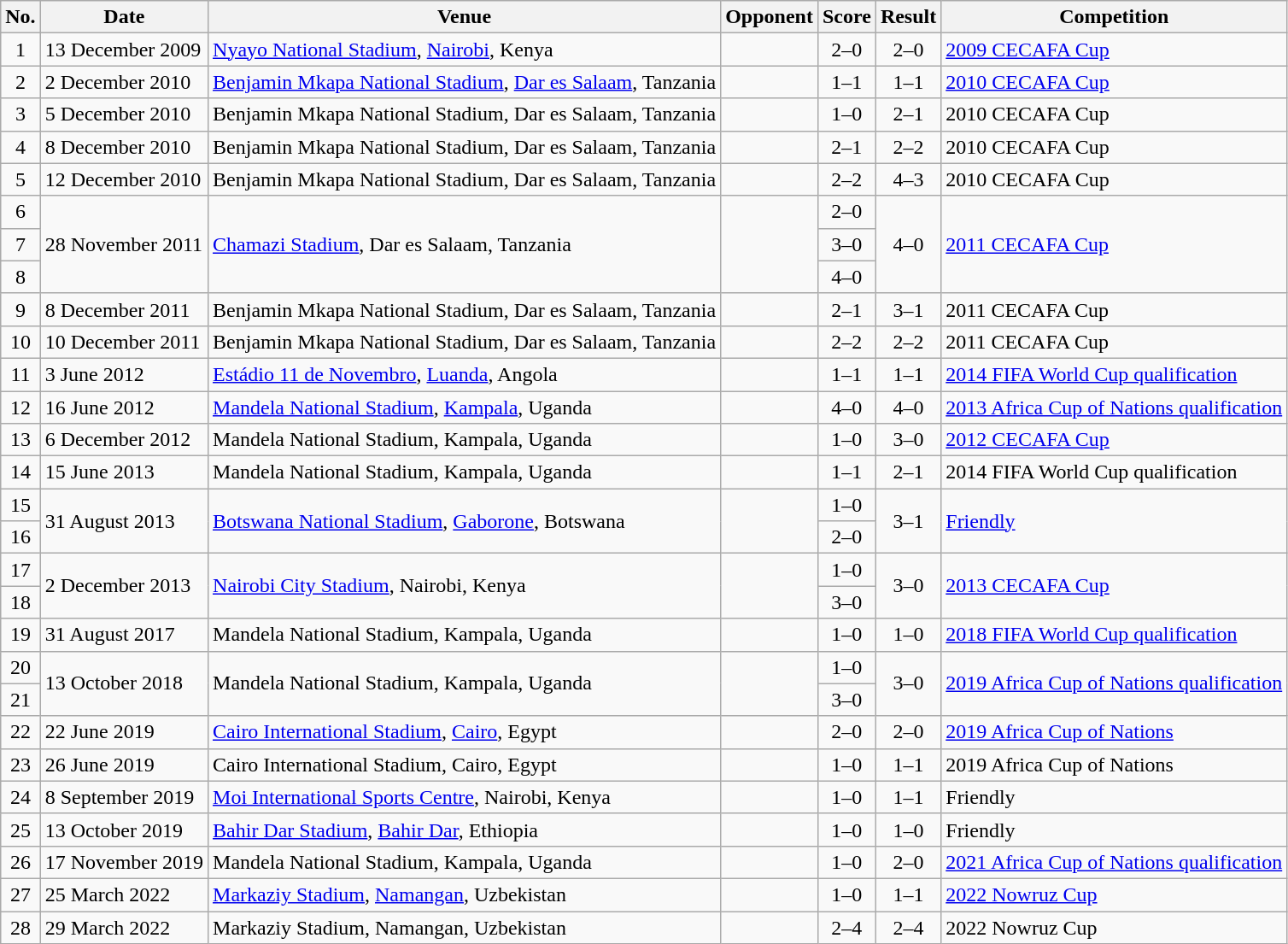<table class="wikitable sortable">
<tr>
<th scope="col">No.</th>
<th scope="col">Date</th>
<th scope="col">Venue</th>
<th scope="col">Opponent</th>
<th scope="col">Score</th>
<th scope="col">Result</th>
<th scope="col">Competition</th>
</tr>
<tr>
<td align="center">1</td>
<td>13 December 2009</td>
<td><a href='#'>Nyayo National Stadium</a>, <a href='#'>Nairobi</a>, Kenya</td>
<td></td>
<td align="center">2–0</td>
<td align="center">2–0</td>
<td><a href='#'>2009 CECAFA Cup</a></td>
</tr>
<tr>
<td align="center">2</td>
<td>2 December 2010</td>
<td><a href='#'>Benjamin Mkapa National Stadium</a>, <a href='#'>Dar es Salaam</a>, Tanzania</td>
<td></td>
<td align="center">1–1</td>
<td align="center">1–1</td>
<td><a href='#'>2010 CECAFA Cup</a></td>
</tr>
<tr>
<td align="center">3</td>
<td>5 December 2010</td>
<td>Benjamin Mkapa National Stadium, Dar es Salaam, Tanzania</td>
<td></td>
<td align="center">1–0</td>
<td align="center">2–1</td>
<td>2010 CECAFA Cup</td>
</tr>
<tr>
<td align="center">4</td>
<td>8 December 2010</td>
<td>Benjamin Mkapa National Stadium, Dar es Salaam, Tanzania</td>
<td></td>
<td align="center">2–1</td>
<td align="center">2–2</td>
<td>2010 CECAFA Cup</td>
</tr>
<tr>
<td align="center">5</td>
<td>12 December 2010</td>
<td>Benjamin Mkapa National Stadium, Dar es Salaam, Tanzania</td>
<td></td>
<td align="center">2–2</td>
<td align="center">4–3</td>
<td>2010 CECAFA Cup</td>
</tr>
<tr>
<td align="center">6</td>
<td rowspan="3">28 November 2011</td>
<td rowspan="3"><a href='#'>Chamazi Stadium</a>, Dar es Salaam, Tanzania</td>
<td rowspan="3"></td>
<td align="center">2–0</td>
<td rowspan="3" align="center">4–0</td>
<td rowspan="3"><a href='#'>2011 CECAFA Cup</a></td>
</tr>
<tr>
<td align="center">7</td>
<td align="center">3–0</td>
</tr>
<tr>
<td align="center">8</td>
<td align="center">4–0</td>
</tr>
<tr>
<td align="center">9</td>
<td>8 December 2011</td>
<td>Benjamin Mkapa National Stadium, Dar es Salaam, Tanzania</td>
<td></td>
<td align="center">2–1</td>
<td align="center">3–1</td>
<td>2011 CECAFA Cup</td>
</tr>
<tr>
<td align="center">10</td>
<td>10 December 2011</td>
<td>Benjamin Mkapa National Stadium, Dar es Salaam, Tanzania</td>
<td></td>
<td align="center">2–2</td>
<td align="center">2–2</td>
<td>2011 CECAFA Cup</td>
</tr>
<tr>
<td align="center">11</td>
<td>3 June 2012</td>
<td><a href='#'>Estádio 11 de Novembro</a>, <a href='#'>Luanda</a>, Angola</td>
<td></td>
<td align="center">1–1</td>
<td align="center">1–1</td>
<td><a href='#'>2014 FIFA World Cup qualification</a></td>
</tr>
<tr>
<td align="center">12</td>
<td>16 June 2012</td>
<td><a href='#'>Mandela National Stadium</a>, <a href='#'>Kampala</a>, Uganda</td>
<td></td>
<td align="center">4–0</td>
<td align="center">4–0</td>
<td><a href='#'>2013 Africa Cup of Nations qualification</a></td>
</tr>
<tr>
<td align="center">13</td>
<td>6 December 2012</td>
<td>Mandela National Stadium, Kampala, Uganda</td>
<td></td>
<td align="center">1–0</td>
<td align="center">3–0</td>
<td><a href='#'>2012 CECAFA Cup</a></td>
</tr>
<tr>
<td align="center">14</td>
<td>15 June 2013</td>
<td>Mandela National Stadium, Kampala, Uganda</td>
<td></td>
<td align="center">1–1</td>
<td align="center">2–1</td>
<td>2014 FIFA World Cup qualification</td>
</tr>
<tr>
<td align="center">15</td>
<td rowspan="2">31 August 2013</td>
<td rowspan="2"><a href='#'>Botswana National Stadium</a>, <a href='#'>Gaborone</a>, Botswana</td>
<td rowspan="2"></td>
<td align="center">1–0</td>
<td rowspan="2" align="center">3–1</td>
<td rowspan="2"><a href='#'>Friendly</a></td>
</tr>
<tr>
<td align="center">16</td>
<td align="center">2–0</td>
</tr>
<tr>
<td align="center">17</td>
<td rowspan="2">2 December 2013</td>
<td rowspan="2"><a href='#'>Nairobi City Stadium</a>, Nairobi, Kenya</td>
<td rowspan="2"></td>
<td align="center">1–0</td>
<td rowspan="2" align="center">3–0</td>
<td rowspan="2"><a href='#'>2013 CECAFA Cup</a></td>
</tr>
<tr>
<td align="center">18</td>
<td align="center">3–0</td>
</tr>
<tr>
<td align="center">19</td>
<td>31 August 2017</td>
<td>Mandela National Stadium, Kampala, Uganda</td>
<td></td>
<td align="center">1–0</td>
<td align="center">1–0</td>
<td><a href='#'>2018 FIFA World Cup qualification</a></td>
</tr>
<tr>
<td align="center">20</td>
<td rowspan="2">13 October 2018</td>
<td rowspan="2">Mandela National Stadium, Kampala, Uganda</td>
<td rowspan="2"></td>
<td align="center">1–0</td>
<td rowspan="2" align="center">3–0</td>
<td rowspan="2"><a href='#'>2019 Africa Cup of Nations qualification</a></td>
</tr>
<tr>
<td align="center">21</td>
<td align="center">3–0</td>
</tr>
<tr>
<td align="center">22</td>
<td>22 June 2019</td>
<td><a href='#'>Cairo International Stadium</a>, <a href='#'>Cairo</a>, Egypt</td>
<td></td>
<td align="center">2–0</td>
<td align="center">2–0</td>
<td><a href='#'>2019 Africa Cup of Nations</a></td>
</tr>
<tr>
<td align="center">23</td>
<td>26 June 2019</td>
<td>Cairo International Stadium, Cairo, Egypt</td>
<td></td>
<td align="center">1–0</td>
<td align="center">1–1</td>
<td>2019 Africa Cup of Nations</td>
</tr>
<tr>
<td align="center">24</td>
<td>8 September 2019</td>
<td><a href='#'>Moi International Sports Centre</a>, Nairobi, Kenya</td>
<td></td>
<td align="center">1–0</td>
<td align="center">1–1</td>
<td>Friendly</td>
</tr>
<tr>
<td align="center">25</td>
<td>13 October 2019</td>
<td><a href='#'>Bahir Dar Stadium</a>, <a href='#'>Bahir Dar</a>, Ethiopia</td>
<td></td>
<td align="center">1–0</td>
<td align="center">1–0</td>
<td>Friendly</td>
</tr>
<tr>
<td align="center">26</td>
<td>17 November 2019</td>
<td>Mandela National Stadium, Kampala, Uganda</td>
<td></td>
<td align="center">1–0</td>
<td align="center">2–0</td>
<td><a href='#'>2021 Africa Cup of Nations qualification</a></td>
</tr>
<tr>
<td align="center">27</td>
<td>25 March 2022</td>
<td><a href='#'>Markaziy Stadium</a>, <a href='#'>Namangan</a>, Uzbekistan</td>
<td></td>
<td align="center">1–0</td>
<td align="center">1–1</td>
<td><a href='#'>2022 Nowruz Cup</a></td>
</tr>
<tr>
<td align="center">28</td>
<td>29 March 2022</td>
<td>Markaziy Stadium, Namangan, Uzbekistan</td>
<td></td>
<td align="center">2–4</td>
<td align="center">2–4</td>
<td>2022 Nowruz Cup</td>
</tr>
</table>
